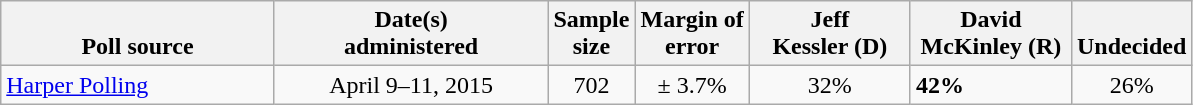<table class="wikitable">
<tr valign= bottom>
<th style="width:175px;">Poll source</th>
<th style="width:175px;">Date(s)<br>administered</th>
<th class=small>Sample<br>size</th>
<th class=small>Margin of<br>error</th>
<th style="width:100px;">Jeff<br>Kessler (D)</th>
<th style="width:100px;">David<br>McKinley (R)</th>
<th>Undecided</th>
</tr>
<tr>
<td><a href='#'>Harper Polling</a></td>
<td align=center>April 9–11, 2015</td>
<td align=center>702</td>
<td align=center>± 3.7%</td>
<td align=center>32%</td>
<td><strong>42%</strong></td>
<td align=center>26%</td>
</tr>
</table>
